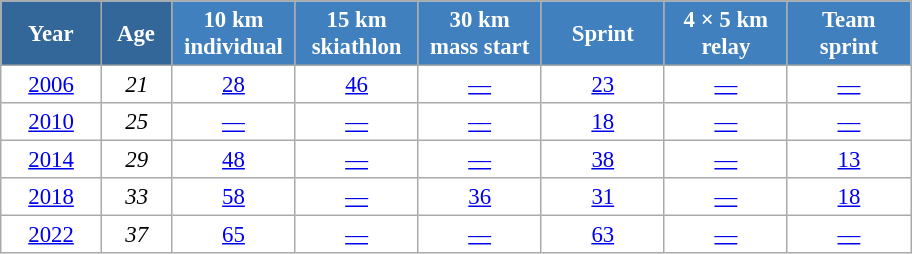<table class="wikitable" style="font-size:95%; text-align:center; border:grey solid 1px; border-collapse:collapse; background:#ffffff;">
<tr>
<th style="background-color:#369; color:white; width:60px;"> Year </th>
<th style="background-color:#369; color:white; width:40px;"> Age </th>
<th style="background-color:#4180be; color:white; width:75px;"> 10 km <br> individual </th>
<th style="background-color:#4180be; color:white; width:75px;"> 15 km <br> skiathlon </th>
<th style="background-color:#4180be; color:white; width:75px;"> 30 km <br> mass start </th>
<th style="background-color:#4180be; color:white; width:75px;"> Sprint </th>
<th style="background-color:#4180be; color:white; width:75px;"> 4 × 5 km <br> relay </th>
<th style="background-color:#4180be; color:white; width:75px;"> Team <br> sprint </th>
</tr>
<tr>
<td><a href='#'>2006</a></td>
<td><em>21</em></td>
<td><a href='#'>28</a></td>
<td><a href='#'>46</a></td>
<td><a href='#'>—</a></td>
<td><a href='#'>23</a></td>
<td><a href='#'>—</a></td>
<td><a href='#'>—</a></td>
</tr>
<tr>
<td><a href='#'>2010</a></td>
<td><em>25</em></td>
<td><a href='#'>—</a></td>
<td><a href='#'>—</a></td>
<td><a href='#'>—</a></td>
<td><a href='#'>18</a></td>
<td><a href='#'>—</a></td>
<td><a href='#'>—</a></td>
</tr>
<tr>
<td><a href='#'>2014</a></td>
<td><em>29</em></td>
<td><a href='#'>48</a></td>
<td><a href='#'>—</a></td>
<td><a href='#'>—</a></td>
<td><a href='#'>38</a></td>
<td><a href='#'>—</a></td>
<td><a href='#'>13</a></td>
</tr>
<tr>
<td><a href='#'>2018</a></td>
<td><em>33</em></td>
<td><a href='#'>58</a></td>
<td><a href='#'>—</a></td>
<td><a href='#'>36</a></td>
<td><a href='#'>31</a></td>
<td><a href='#'>—</a></td>
<td><a href='#'>18</a></td>
</tr>
<tr>
<td><a href='#'>2022</a></td>
<td><em>37</em></td>
<td><a href='#'>65</a></td>
<td><a href='#'>—</a></td>
<td><a href='#'>—</a></td>
<td><a href='#'>63</a></td>
<td><a href='#'>—</a></td>
<td><a href='#'>—</a></td>
</tr>
</table>
